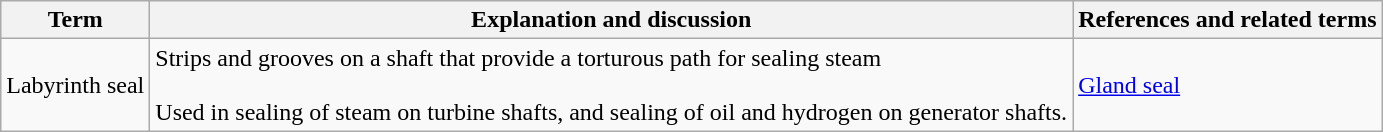<table class="wikitable">
<tr>
<th>Term</th>
<th>Explanation and discussion</th>
<th>References and related terms</th>
</tr>
<tr>
<td>Labyrinth seal</td>
<td>Strips and grooves on a shaft that provide a torturous path for sealing steam<br><br>Used in sealing of steam on turbine shafts, and sealing of oil and hydrogen on generator shafts.</td>
<td><a href='#'>Gland seal</a></td>
</tr>
</table>
